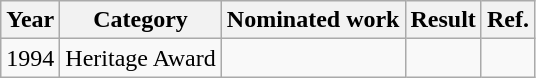<table class="wikitable">
<tr>
<th>Year</th>
<th>Category</th>
<th>Nominated work</th>
<th>Result</th>
<th>Ref.</th>
</tr>
<tr>
<td>1994</td>
<td>Heritage Award</td>
<td></td>
<td></td>
<td align="center"></td>
</tr>
</table>
